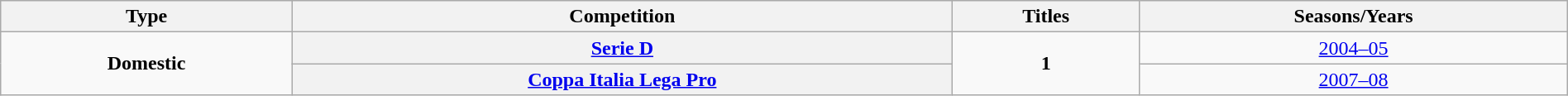<table class="wikitable" width=100% style="text-align: center;font-size:100%;">
<tr>
<th scope=col>Type</th>
<th scope=col>Competition</th>
<th scope=col>Titles</th>
<th scope=col>Seasons/Years</th>
</tr>
<tr>
<td rowspan="2"><strong>Domestic</strong></td>
<th scope=col><a href='#'>Serie D</a></th>
<td rowspan="2" style="text-align:center;"><strong>1</strong></td>
<td><a href='#'>2004–05</a></td>
</tr>
<tr>
<th scope=col><a href='#'>Coppa Italia Lega Pro</a></th>
<td><a href='#'>2007–08</a></td>
</tr>
</table>
